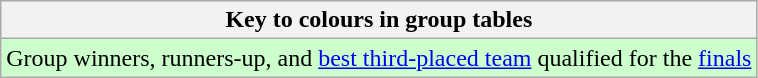<table class="wikitable">
<tr>
<th>Key to colours in group tables</th>
</tr>
<tr bgcolor=ccffcc>
<td>Group winners, runners-up, and <a href='#'>best third-placed team</a> qualified for the <a href='#'>finals</a></td>
</tr>
</table>
